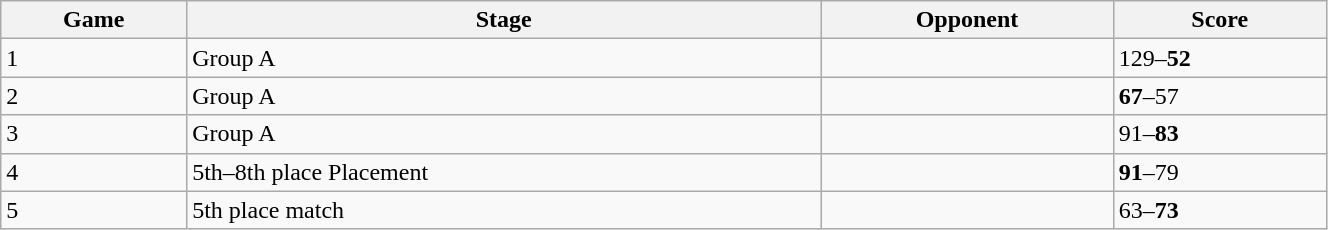<table class="wikitable" style="width:70%;">
<tr>
<th>Game</th>
<th>Stage</th>
<th>Opponent</th>
<th>Score</th>
</tr>
<tr>
<td>1</td>
<td>Group A</td>
<td></td>
<td>129–<strong>52</strong></td>
</tr>
<tr>
<td>2</td>
<td>Group A</td>
<td></td>
<td><strong>67</strong>–57</td>
</tr>
<tr>
<td>3</td>
<td>Group A</td>
<td></td>
<td>91–<strong>83</strong></td>
</tr>
<tr>
<td>4</td>
<td>5th–8th place Placement</td>
<td></td>
<td><strong>91</strong>–79</td>
</tr>
<tr>
<td>5</td>
<td>5th place match</td>
<td></td>
<td>63–<strong>73</strong></td>
</tr>
</table>
